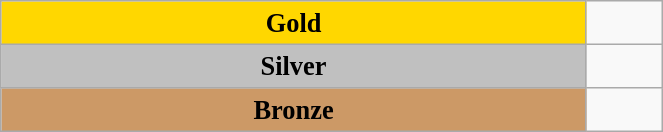<table class="wikitable" style=" text-align:center; font-size:110%;" width="35%">
<tr>
<td bgcolor="gold"><strong>Gold</strong></td>
<td></td>
</tr>
<tr>
<td bgcolor="silver"><strong>Silver</strong></td>
<td></td>
</tr>
<tr>
<td bgcolor="CC9966"><strong>Bronze</strong></td>
<td></td>
</tr>
</table>
